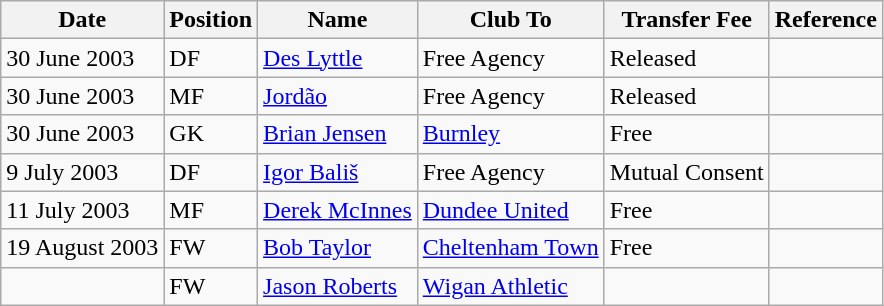<table class="wikitable">
<tr>
<th>Date</th>
<th>Position</th>
<th>Name</th>
<th>Club To</th>
<th>Transfer Fee</th>
<th>Reference</th>
</tr>
<tr>
<td>30 June 2003</td>
<td>DF</td>
<td><a href='#'>Des Lyttle</a></td>
<td>Free Agency</td>
<td>Released</td>
<td></td>
</tr>
<tr>
<td>30 June 2003</td>
<td>MF</td>
<td><a href='#'>Jordão</a></td>
<td>Free Agency</td>
<td>Released</td>
<td></td>
</tr>
<tr>
<td>30 June 2003</td>
<td>GK</td>
<td><a href='#'>Brian Jensen</a></td>
<td><a href='#'>Burnley</a></td>
<td>Free</td>
<td></td>
</tr>
<tr>
<td>9 July 2003</td>
<td>DF</td>
<td><a href='#'>Igor Bališ</a></td>
<td>Free Agency</td>
<td>Mutual Consent</td>
<td></td>
</tr>
<tr>
<td>11 July 2003</td>
<td>MF</td>
<td><a href='#'>Derek McInnes</a></td>
<td><a href='#'>Dundee United</a></td>
<td>Free</td>
<td></td>
</tr>
<tr>
<td>19 August 2003</td>
<td>FW</td>
<td><a href='#'>Bob Taylor</a></td>
<td><a href='#'>Cheltenham Town</a></td>
<td>Free</td>
<td></td>
</tr>
<tr>
<td></td>
<td>FW</td>
<td><a href='#'>Jason Roberts</a></td>
<td><a href='#'>Wigan Athletic</a></td>
<td></td>
<td></td>
</tr>
</table>
